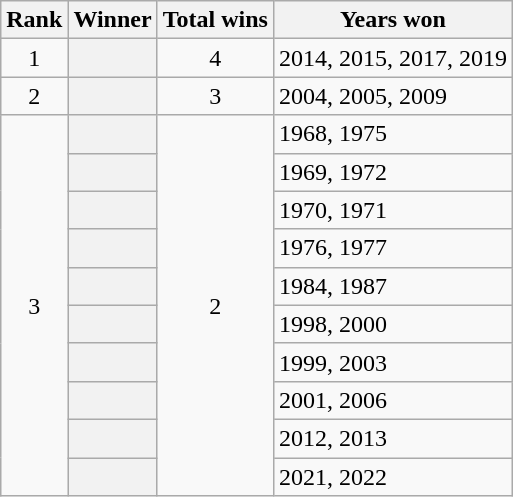<table class="wikitable plainrowheaders">
<tr>
<th scope="col">Rank</th>
<th scope="col">Winner</th>
<th scope="col">Total wins</th>
<th scope="col">Years won</th>
</tr>
<tr>
<td style="text-align:center;">1</td>
<th scope="row"></th>
<td style="text-align:center;">4</td>
<td>2014, 2015, 2017, 2019</td>
</tr>
<tr>
<td style="text-align:center;">2</td>
<th scope="row"></th>
<td style="text-align:center;">3</td>
<td>2004, 2005, 2009</td>
</tr>
<tr>
<td rowspan="10" style="text-align:center;">3</td>
<th scope="row"></th>
<td rowspan="10" style="text-align:center;">2</td>
<td>1968, 1975</td>
</tr>
<tr>
<th scope="row"></th>
<td>1969, 1972</td>
</tr>
<tr>
<th scope="row"></th>
<td>1970, 1971</td>
</tr>
<tr>
<th scope="row"></th>
<td>1976, 1977</td>
</tr>
<tr>
<th scope="row"></th>
<td>1984, 1987</td>
</tr>
<tr>
<th scope="row"></th>
<td>1998, 2000</td>
</tr>
<tr>
<th scope="row"></th>
<td>1999, 2003</td>
</tr>
<tr>
<th scope="row"></th>
<td>2001, 2006</td>
</tr>
<tr>
<th scope="row"></th>
<td>2012, 2013</td>
</tr>
<tr>
<th scope="row"></th>
<td>2021, 2022</td>
</tr>
</table>
